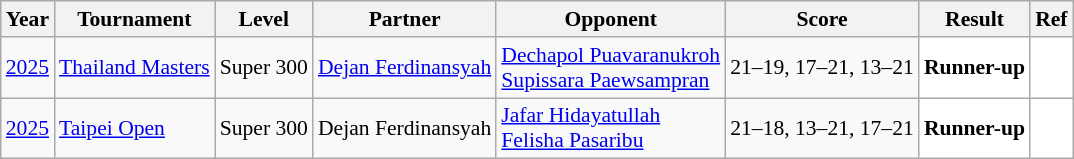<table class="sortable wikitable" style="font-size: 90%;">
<tr>
<th>Year</th>
<th>Tournament</th>
<th>Level</th>
<th>Partner</th>
<th>Opponent</th>
<th>Score</th>
<th>Result</th>
<th>Ref</th>
</tr>
<tr>
<td align="center"><a href='#'>2025</a></td>
<td align="left"><a href='#'>Thailand Masters</a></td>
<td align="left">Super 300</td>
<td align="left"> <a href='#'>Dejan Ferdinansyah</a></td>
<td align="left"> <a href='#'>Dechapol Puavaranukroh</a><br> <a href='#'>Supissara Paewsampran</a></td>
<td align="left">21–19, 17–21, 13–21</td>
<td style="text-align:left; background: white"> <strong>Runner-up</strong></td>
<td style="text-align:center; background:white"></td>
</tr>
<tr>
<td align="center"><a href='#'>2025</a></td>
<td align="left"><a href='#'>Taipei Open</a></td>
<td align="left">Super 300</td>
<td align="left"> Dejan Ferdinansyah</td>
<td align="left"> <a href='#'>Jafar Hidayatullah</a><br> <a href='#'>Felisha Pasaribu</a></td>
<td align="left">21–18, 13–21, 17–21</td>
<td style="text-align:left; background: white"> <strong>Runner-up</strong></td>
<td style="text-align:center; background:white"></td>
</tr>
</table>
